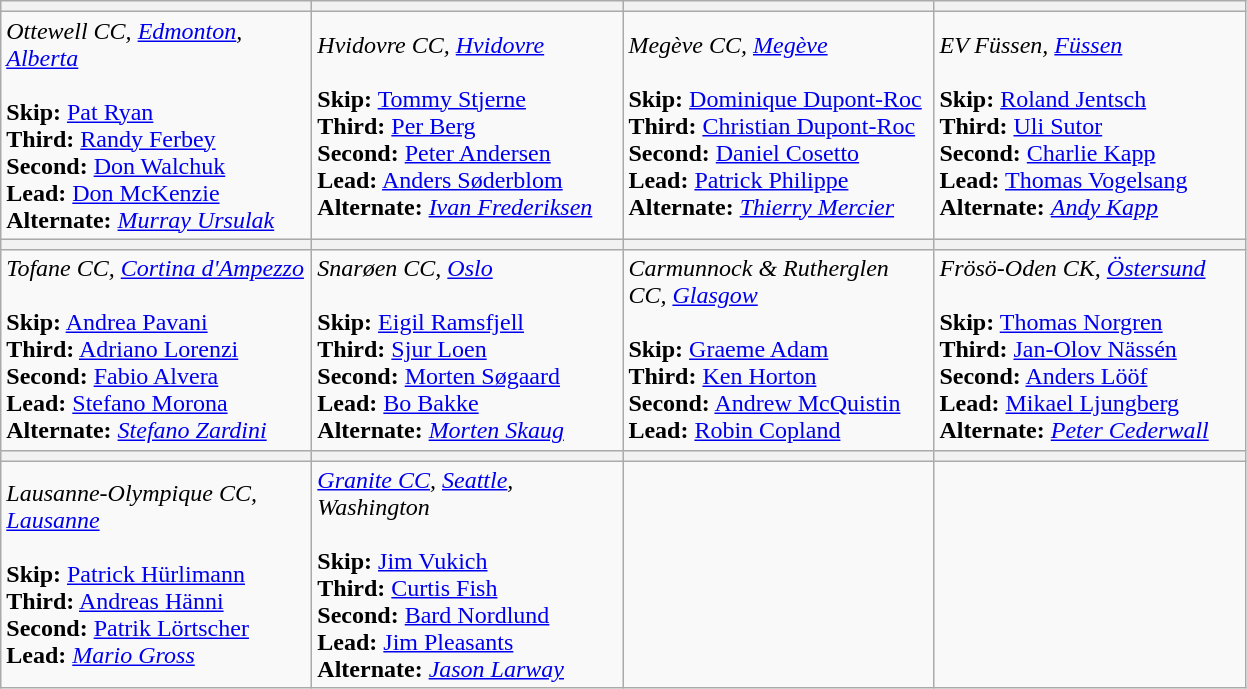<table class="wikitable">
<tr>
<th bgcolor="#efefef" width="200"></th>
<th bgcolor="#efefef" width="200"></th>
<th bgcolor="#efefef" width="200"></th>
<th bgcolor="#efefef" width="200"></th>
</tr>
<tr>
<td><em>Ottewell CC, <a href='#'>Edmonton</a>, <a href='#'>Alberta</a></em> <br><br><strong>Skip:</strong> <a href='#'>Pat Ryan</a> <br>
<strong>Third:</strong> <a href='#'>Randy Ferbey</a> <br>
<strong>Second:</strong> <a href='#'>Don Walchuk</a> <br>
<strong>Lead:</strong> <a href='#'>Don McKenzie</a> <br>
<strong>Alternate:</strong> <em><a href='#'>Murray Ursulak</a></em></td>
<td><em>Hvidovre CC, <a href='#'>Hvidovre</a></em><br><br><strong>Skip:</strong> <a href='#'>Tommy Stjerne</a> <br>
<strong>Third:</strong> <a href='#'>Per Berg</a> <br>
<strong>Second:</strong> <a href='#'>Peter Andersen</a> <br>
<strong>Lead:</strong> <a href='#'>Anders Søderblom</a> <br>
<strong>Alternate:</strong> <em><a href='#'>Ivan Frederiksen</a></em></td>
<td><em>Megève CC, <a href='#'>Megève</a></em> <br><br><strong>Skip:</strong> <a href='#'>Dominique Dupont-Roc</a> <br>
<strong>Third:</strong> <a href='#'>Christian Dupont-Roc</a> <br>
<strong>Second:</strong> <a href='#'>Daniel Cosetto</a> <br>
<strong>Lead:</strong> <a href='#'>Patrick Philippe</a> <br>
<strong>Alternate:</strong> <em><a href='#'>Thierry Mercier</a></em></td>
<td><em>EV Füssen, <a href='#'>Füssen</a></em> <br><br><strong>Skip:</strong> <a href='#'>Roland Jentsch</a> <br>
<strong>Third:</strong> <a href='#'>Uli Sutor</a> <br>
<strong>Second:</strong> <a href='#'>Charlie Kapp</a> <br>
<strong>Lead:</strong> <a href='#'>Thomas Vogelsang</a> <br>
<strong>Alternate:</strong> <em><a href='#'>Andy Kapp</a></em></td>
</tr>
<tr>
<th bgcolor="#efefef" width="200"></th>
<th bgcolor="#efefef" width="200"></th>
<th bgcolor="#efefef" width="200"></th>
<th bgcolor="#efefef" width="200"></th>
</tr>
<tr>
<td><em>Tofane CC, <a href='#'>Cortina d'Ampezzo</a></em> <br><br><strong>Skip:</strong> <a href='#'>Andrea Pavani</a> <br>
<strong>Third:</strong> <a href='#'>Adriano Lorenzi</a> <br>
<strong>Second:</strong> <a href='#'>Fabio Alvera</a> <br>
<strong>Lead:</strong> <a href='#'>Stefano Morona</a> <br>
<strong>Alternate:</strong> <em><a href='#'>Stefano Zardini</a></em></td>
<td><em>Snarøen CC, <a href='#'>Oslo</a></em> <br><br><strong>Skip:</strong> <a href='#'>Eigil Ramsfjell</a> <br>
<strong>Third:</strong> <a href='#'>Sjur Loen</a> <br>
<strong>Second:</strong> <a href='#'>Morten Søgaard</a> <br>
<strong>Lead:</strong> <a href='#'>Bo Bakke</a> <br>
<strong>Alternate:</strong> <em><a href='#'>Morten Skaug</a></em></td>
<td><em>Carmunnock & Rutherglen CC, <a href='#'>Glasgow</a></em><br><br><strong>Skip:</strong> <a href='#'>Graeme Adam</a> <br>
<strong>Third:</strong> <a href='#'>Ken Horton</a> <br>
<strong>Second:</strong> <a href='#'>Andrew McQuistin</a> <br>
<strong>Lead:</strong> <a href='#'>Robin Copland</a> <br></td>
<td><em>Frösö-Oden CK, <a href='#'>Östersund</a></em> <br><br><strong>Skip:</strong> <a href='#'>Thomas Norgren</a> <br>
<strong>Third:</strong> <a href='#'>Jan-Olov Nässén</a> <br>
<strong>Second:</strong> <a href='#'>Anders Lööf</a> <br>
<strong>Lead:</strong> <a href='#'>Mikael Ljungberg</a> <br>
<strong>Alternate:</strong> <em><a href='#'>Peter Cederwall</a></em></td>
</tr>
<tr>
<th bgcolor="#efefef" width="200"></th>
<th bgcolor="#efefef" width="200"></th>
<th bgcolor="#efefef" width="200"></th>
<th bgcolor="#efefef" width="200"></th>
</tr>
<tr>
<td><em>Lausanne-Olympique CC, <a href='#'>Lausanne</a></em> <br><br><strong>Skip:</strong> <a href='#'>Patrick Hürlimann</a> <br>
<strong>Third:</strong> <a href='#'>Andreas Hänni</a> <br>
<strong>Second:</strong> <a href='#'>Patrik Lörtscher</a> <br>
<strong>Lead:</strong> <em><a href='#'>Mario Gross</a></em> <br></td>
<td><em><a href='#'>Granite CC</a>, <a href='#'>Seattle</a>, Washington</em> <br><br><strong>Skip:</strong> <a href='#'>Jim Vukich</a> <br>
<strong>Third:</strong> <a href='#'>Curtis Fish</a> <br>
<strong>Second:</strong> <a href='#'>Bard Nordlund</a> <br>
<strong>Lead:</strong> <a href='#'>Jim Pleasants</a> <br>
<strong>Alternate:</strong> <em><a href='#'>Jason Larway</a></em></td>
<td></td>
<td></td>
</tr>
</table>
